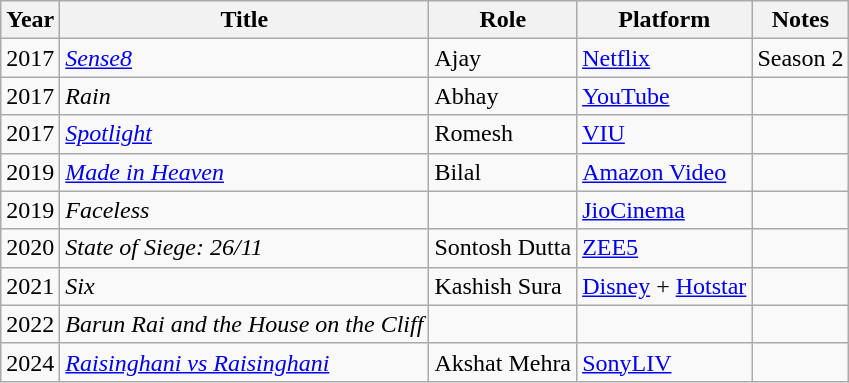<table class="wikitable sortable">
<tr>
<th>Year</th>
<th>Title</th>
<th>Role</th>
<th>Platform</th>
<th>Notes</th>
</tr>
<tr>
<td>2017</td>
<td><em><a href='#'>Sense8</a></em></td>
<td>Ajay</td>
<td><a href='#'>Netflix</a></td>
<td>Season 2</td>
</tr>
<tr>
<td>2017</td>
<td><em>Rain</em></td>
<td>Abhay</td>
<td><a href='#'>YouTube</a></td>
<td></td>
</tr>
<tr>
<td>2017</td>
<td><em><a href='#'>Spotlight</a></em></td>
<td>Romesh</td>
<td><a href='#'>VIU</a></td>
<td></td>
</tr>
<tr>
<td>2019</td>
<td><em><a href='#'>Made in Heaven</a></em></td>
<td>Bilal</td>
<td><a href='#'>Amazon Video</a></td>
<td></td>
</tr>
<tr>
<td>2019</td>
<td><em>Faceless</em></td>
<td></td>
<td><a href='#'>JioCinema</a></td>
<td></td>
</tr>
<tr>
<td>2020</td>
<td><em>State of Siege: 26/11</em></td>
<td>Sontosh Dutta</td>
<td><a href='#'>ZEE5</a></td>
<td></td>
</tr>
<tr>
<td>2021</td>
<td><em>Six</em></td>
<td>Kashish Sura</td>
<td><a href='#'>Disney</a> + <a href='#'>Hotstar</a></td>
<td></td>
</tr>
<tr>
<td>2022</td>
<td><em>Barun Rai and the House on the Cliff</em></td>
<td></td>
<td></td>
<td></td>
</tr>
<tr>
<td>2024</td>
<td><em><a href='#'>Raisinghani vs Raisinghani</a></em></td>
<td>Akshat Mehra</td>
<td><a href='#'>SonyLIV</a></td>
<td></td>
</tr>
</table>
